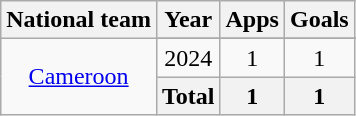<table class="wikitable" style="text-align:center">
<tr>
<th>National team</th>
<th>Year</th>
<th>Apps</th>
<th>Goals</th>
</tr>
<tr>
<td rowspan="4"><a href='#'>Cameroon</a></td>
</tr>
<tr>
<td>2024</td>
<td>1</td>
<td>1</td>
</tr>
<tr>
<th>Total</th>
<th>1</th>
<th>1</th>
</tr>
</table>
